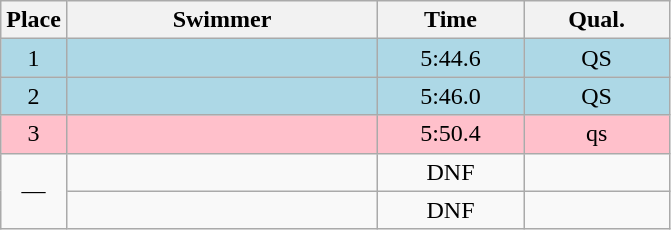<table class=wikitable style="text-align:center">
<tr>
<th>Place</th>
<th width=200>Swimmer</th>
<th width=90>Time</th>
<th width=90>Qual.</th>
</tr>
<tr bgcolor=lightblue>
<td>1</td>
<td align=left></td>
<td>5:44.6</td>
<td>QS</td>
</tr>
<tr bgcolor=lightblue>
<td>2</td>
<td align=left></td>
<td>5:46.0</td>
<td>QS</td>
</tr>
<tr bgcolor=pink>
<td>3</td>
<td align=left></td>
<td>5:50.4</td>
<td>qs</td>
</tr>
<tr>
<td rowspan=2>—</td>
<td align=left></td>
<td>DNF</td>
<td></td>
</tr>
<tr>
<td align=left></td>
<td>DNF</td>
<td></td>
</tr>
</table>
